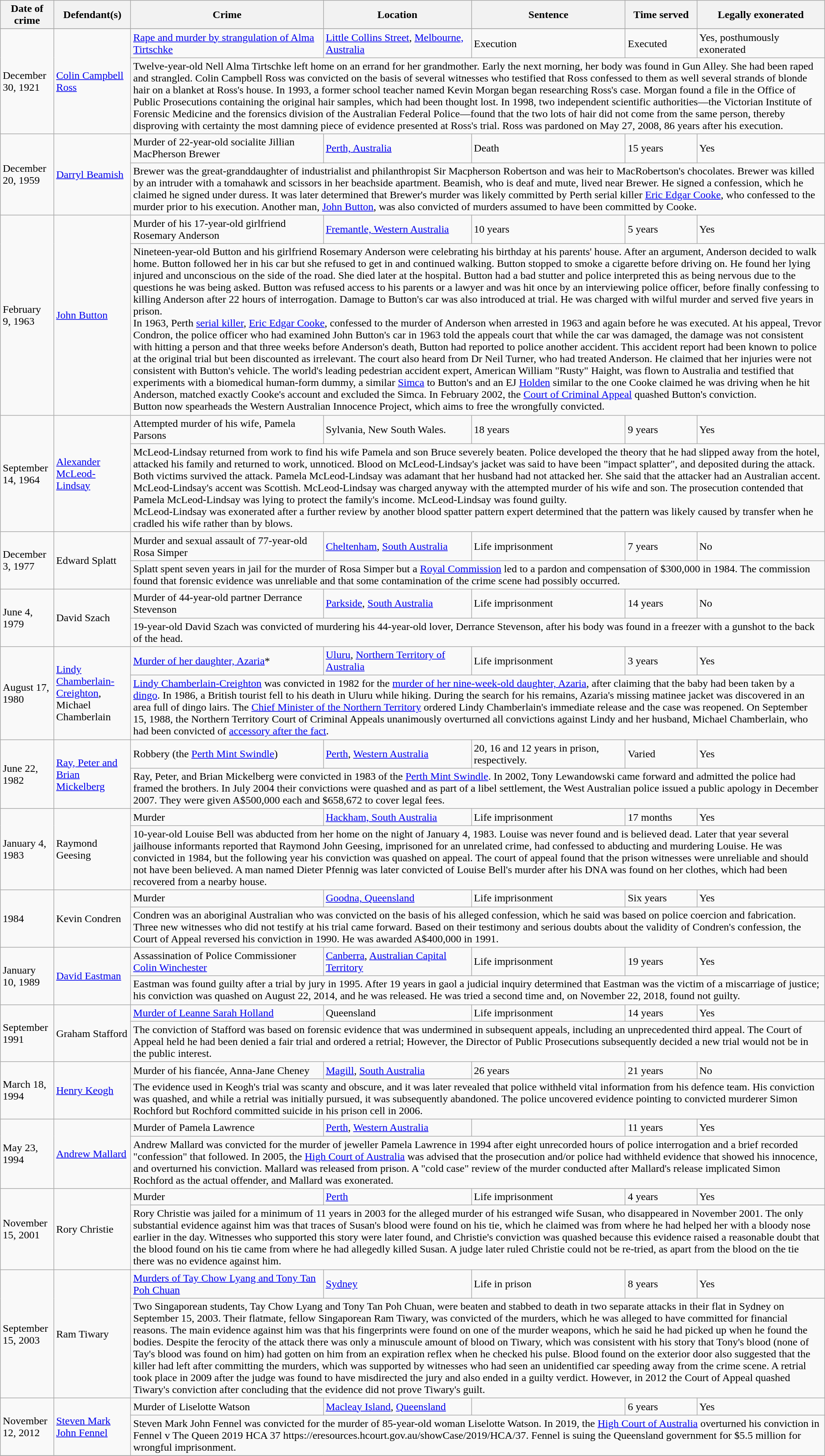<table class="wikitable sortable">
<tr>
<th>Date of crime</th>
<th>Defendant(s)</th>
<th>Crime</th>
<th>Location</th>
<th>Sentence</th>
<th>Time served</th>
<th>Legally exonerated</th>
</tr>
<tr>
</tr>
<tr ->
<td rowspan="2">December 30, 1921</td>
<td rowspan="2"><a href='#'>Colin Campbell Ross</a></td>
<td><a href='#'>Rape and murder by strangulation of Alma Tirtschke</a></td>
<td><a href='#'>Little Collins Street</a>, <a href='#'>Melbourne, Australia</a></td>
<td>Execution</td>
<td>Executed</td>
<td>Yes, posthumously exonerated</td>
</tr>
<tr>
<td colspan=5>Twelve-year-old Nell Alma Tirtschke left home on an errand for her grandmother. Early the next morning, her body was found in Gun Alley. She had been raped and strangled. Colin Campbell Ross was convicted on the basis of several witnesses who testified that Ross confessed to them as well several strands of blonde hair on a blanket at Ross's house. In 1993, a former school teacher named Kevin Morgan began researching Ross's case. Morgan found a file in the Office of Public Prosecutions containing the original hair samples, which had been thought lost. In 1998, two independent scientific authorities—the Victorian Institute of Forensic Medicine and the forensics division of the Australian Federal Police—found that the two lots of hair did not come from the same person, thereby disproving with certainty the most damning piece of evidence presented at Ross's trial. Ross was pardoned on May 27, 2008, 86 years after his execution.</td>
</tr>
<tr ->
<td rowspan="2">December 20, 1959</td>
<td rowspan="2"><a href='#'>Darryl Beamish</a></td>
<td>Murder of 22-year-old socialite Jillian MacPherson Brewer</td>
<td><a href='#'>Perth, Australia</a></td>
<td>Death</td>
<td>15 years</td>
<td>Yes</td>
</tr>
<tr>
<td colspan=5>Brewer was the great-granddaughter of industrialist and philanthropist Sir Macpherson Robertson and was heir to MacRobertson's chocolates. Brewer was killed by an intruder with a tomahawk and scissors in her beachside apartment. Beamish, who is deaf and mute, lived near Brewer. He signed a confession, which he claimed he signed under duress. It was later determined that Brewer's murder was likely committed by Perth serial killer <a href='#'>Eric Edgar Cooke</a>, who confessed to the murder prior to his execution. Another man, <a href='#'>John Button</a>, was also convicted of murders assumed to have been committed by Cooke.</td>
</tr>
<tr ->
<td rowspan="2">February 9, 1963</td>
<td rowspan="2"><a href='#'>John Button</a></td>
<td>Murder of his 17-year-old girlfriend Rosemary Anderson</td>
<td><a href='#'>Fremantle, Western Australia</a></td>
<td>10 years</td>
<td>5 years</td>
<td>Yes</td>
</tr>
<tr>
<td colspan=5>Nineteen-year-old Button and his girlfriend Rosemary Anderson were celebrating his birthday at his parents' house. After an argument, Anderson decided to walk home. Button followed her in his car but she refused to get in and continued walking. Button stopped to smoke a cigarette before driving on. He found her lying injured and unconscious on the side of the road. She died later at the hospital. Button had a bad stutter and police interpreted this as being nervous due to the questions he was being asked. Button was refused access to his parents or a lawyer and was hit once by an interviewing police officer, before finally confessing to killing Anderson after 22 hours of interrogation. Damage to Button's car was also introduced at trial. He was charged with wilful murder and served five years in prison.<br>In 1963, Perth <a href='#'>serial killer</a>, <a href='#'>Eric Edgar Cooke</a>, confessed to the murder of Anderson when arrested in 1963 and again before he was executed. At his appeal, Trevor Condron, the police officer who had examined John Button's car in 1963 told the appeals court that while the car was damaged, the damage was not consistent with hitting a person and that three weeks before Anderson's death, Button had reported to police another accident. This accident report had been known to police at the original trial but been discounted as irrelevant. The court also heard from Dr Neil Turner, who had treated Anderson. He claimed that her injuries were not consistent with Button's vehicle. The world's leading pedestrian accident expert, American William "Rusty" Haight, was flown to Australia and testified that experiments with a biomedical human-form dummy, a similar <a href='#'>Simca</a> to Button's and an EJ <a href='#'>Holden</a> similar to the one Cooke claimed he was driving when he hit Anderson, matched exactly Cooke's account and excluded the Simca. In February 2002, the <a href='#'>Court of Criminal Appeal</a> quashed Button's conviction.<br>Button now spearheads the Western Australian Innocence Project, which aims to free the wrongfully convicted.</td>
</tr>
<tr ->
<td rowspan="2">September 14, 1964</td>
<td rowspan="2"><a href='#'>Alexander McLeod-Lindsay</a></td>
<td>Attempted murder of his wife, Pamela Parsons</td>
<td>Sylvania, New South Wales.</td>
<td>18 years</td>
<td>9 years</td>
<td>Yes</td>
</tr>
<tr>
<td colspan=5>McLeod-Lindsay returned from work to find his wife Pamela and son Bruce severely beaten. Police developed the theory that he had slipped away from the hotel, attacked his family and returned to work, unnoticed. Blood on McLeod-Lindsay's jacket was said to have been "impact splatter", and deposited during the attack.<br>Both victims survived the attack. Pamela McLeod-Lindsay was adamant that her husband had not attacked her. She said that the attacker had an Australian accent. McLeod-Lindsay's accent was Scottish. McLeod-Lindsay was charged anyway with the attempted murder of his wife and son. The prosecution contended that Pamela McLeod-Lindsay was lying to protect the family's income. McLeod-Lindsay was found guilty.<br>McLeod-Lindsay was exonerated after a further review by another blood spatter pattern expert determined that the pattern was likely caused by transfer when he cradled his wife rather than by blows.</td>
</tr>
<tr ->
<td rowspan="2">December 3, 1977</td>
<td rowspan="2">Edward Splatt</td>
<td>Murder and sexual assault of 77-year-old Rosa Simper</td>
<td><a href='#'>Cheltenham</a>, <a href='#'>South Australia</a></td>
<td>Life imprisonment</td>
<td>7 years</td>
<td>No</td>
</tr>
<tr>
<td colspan=5>Splatt spent seven years in jail for the murder of Rosa Simper but a <a href='#'>Royal Commission</a> led to a pardon and compensation of $300,000 in 1984. The commission found that forensic evidence was unreliable and that some contamination of the crime scene had possibly occurred.</td>
</tr>
<tr ->
<td rowspan="2">June 4, 1979</td>
<td rowspan="2">David Szach</td>
<td>Murder of 44-year-old partner Derrance Stevenson</td>
<td><a href='#'>Parkside</a>, <a href='#'>South Australia</a></td>
<td>Life imprisonment</td>
<td>14 years</td>
<td>No</td>
</tr>
<tr>
<td colspan=5>19-year-old David Szach was convicted of murdering his 44-year-old lover, Derrance Stevenson, after his body was found in a freezer with a gunshot to the back of the head.</td>
</tr>
<tr ->
<td rowspan="2">August 17, 1980</td>
<td rowspan="2"><a href='#'>Lindy Chamberlain-Creighton</a>, Michael Chamberlain</td>
<td><a href='#'>Murder of her daughter, Azaria</a>*</td>
<td><a href='#'>Uluru</a>, <a href='#'>Northern Territory of Australia</a></td>
<td>Life imprisonment</td>
<td>3 years</td>
<td>Yes</td>
</tr>
<tr>
<td colspan=5><a href='#'>Lindy Chamberlain-Creighton</a> was convicted in 1982 for the <a href='#'>murder of her nine-week-old daughter, Azaria</a>, after claiming that the baby had been taken by a <a href='#'>dingo</a>. In 1986, a British tourist fell to his death in Uluru while hiking. During the search for his remains, Azaria's missing matinee jacket was discovered in an area full of dingo lairs. The <a href='#'>Chief Minister of the Northern Territory</a> ordered Lindy Chamberlain's immediate release and the case was reopened. On September 15, 1988, the Northern Territory Court of Criminal Appeals unanimously overturned all convictions against Lindy and her husband, Michael Chamberlain, who had been convicted of <a href='#'>accessory after the fact</a>.</td>
</tr>
<tr ->
<td rowspan="2">June 22, 1982</td>
<td rowspan="2"><a href='#'>Ray, Peter and Brian Mickelberg</a></td>
<td>Robbery (the <a href='#'>Perth Mint Swindle</a>)</td>
<td><a href='#'>Perth</a>, <a href='#'>Western Australia</a></td>
<td>20, 16 and 12 years in prison, respectively.</td>
<td>Varied</td>
<td>Yes</td>
</tr>
<tr>
<td colspan=5>Ray, Peter, and Brian Mickelberg were convicted in 1983 of the <a href='#'>Perth Mint Swindle</a>. In 2002, Tony Lewandowski came forward and admitted the police had framed the brothers. In July 2004 their convictions were quashed and as part of a libel settlement, the West Australian police issued a public apology in December 2007. They were given A$500,000 each and $658,672 to cover legal fees.</td>
</tr>
<tr ->
<td rowspan="2">January 4, 1983</td>
<td rowspan="2">Raymond Geesing</td>
<td>Murder</td>
<td><a href='#'>Hackham, South Australia</a></td>
<td>Life imprisonment</td>
<td>17 months</td>
<td>Yes</td>
</tr>
<tr>
<td colspan=5>10-year-old Louise Bell was abducted from her home on the night of January 4, 1983. Louise was never found and is believed dead. Later that year several jailhouse informants reported that Raymond John Geesing, imprisoned for an unrelated crime, had confessed to abducting and murdering Louise. He was convicted in 1984, but the following year his conviction was quashed on appeal. The court of appeal found that the prison witnesses were unreliable and should not have been believed. A man named Dieter Pfennig was later convicted of Louise Bell's murder after his DNA was found on her clothes, which had been recovered from a nearby house.</td>
</tr>
<tr ->
<td rowspan="2">1984</td>
<td rowspan="2">Kevin Condren</td>
<td>Murder</td>
<td><a href='#'>Goodna, Queensland</a></td>
<td>Life imprisonment</td>
<td>Six years</td>
<td>Yes</td>
</tr>
<tr>
<td colspan=5>Condren was an aboriginal Australian who was convicted on the basis of his alleged confession, which he said was based on police coercion and fabrication. Three new witnesses who did not testify at his trial came forward. Based on their testimony and serious doubts about the validity of Condren's confession, the Court of Appeal reversed his conviction in 1990. He was awarded A$400,000 in 1991.</td>
</tr>
<tr ->
<td rowspan="2">January 10, 1989</td>
<td rowspan="2"><a href='#'>David Eastman</a></td>
<td>Assassination of Police Commissioner <a href='#'>Colin Winchester</a></td>
<td><a href='#'>Canberra</a>, <a href='#'>Australian Capital Territory</a></td>
<td>Life imprisonment</td>
<td>19 years</td>
<td>Yes</td>
</tr>
<tr>
<td colspan=5>Eastman was found guilty after a trial by jury in 1995. After 19 years in gaol a judicial inquiry determined that Eastman was the victim of a miscarriage of justice; his conviction was quashed on August 22, 2014, and he was released. He was tried a second time and, on November 22, 2018, found not guilty.</td>
</tr>
<tr ->
<td rowspan="2">September 1991</td>
<td rowspan="2">Graham Stafford</td>
<td><a href='#'>Murder of Leanne Sarah Holland</a></td>
<td>Queensland</td>
<td>Life imprisonment</td>
<td>14 years</td>
<td>Yes</td>
</tr>
<tr>
<td colspan=5>The conviction of Stafford was based on forensic evidence that was undermined in subsequent appeals, including an unprecedented third appeal. The Court of Appeal held he had been denied a fair trial and ordered a retrial; However, the Director of Public Prosecutions subsequently decided a new trial would not be in the public interest.</td>
</tr>
<tr ->
<td rowspan="2">March 18, 1994</td>
<td rowspan="2"><a href='#'>Henry Keogh</a></td>
<td>Murder of his fiancée, Anna-Jane Cheney</td>
<td><a href='#'>Magill</a>, <a href='#'>South Australia</a></td>
<td>26 years</td>
<td>21 years</td>
<td>No</td>
</tr>
<tr>
<td colspan=5>The evidence used in Keogh's trial was scanty and obscure, and it was later revealed that police withheld vital information from his defence team. His conviction was quashed, and while a retrial was initially pursued, it was subsequently abandoned. The police uncovered evidence pointing to convicted murderer Simon Rochford but Rochford committed suicide in his prison cell in 2006.</td>
</tr>
<tr ->
<td rowspan="2">May 23, 1994</td>
<td rowspan="2"><a href='#'>Andrew Mallard</a></td>
<td>Murder of Pamela Lawrence</td>
<td><a href='#'>Perth</a>, <a href='#'>Western Australia</a></td>
<td></td>
<td>11 years</td>
<td>Yes</td>
</tr>
<tr>
<td colspan=5>Andrew Mallard was convicted for the murder of jeweller Pamela Lawrence in 1994 after eight unrecorded hours of police interrogation and a brief recorded "confession" that followed. In 2005, the <a href='#'>High Court of Australia</a> was advised that the prosecution and/or police had withheld evidence that showed his innocence, and overturned his conviction. Mallard was released from prison. A "cold case" review of the murder conducted after Mallard's release implicated Simon Rochford as the actual offender, and Mallard was exonerated.</td>
</tr>
<tr ->
<td rowspan="2">November 15, 2001</td>
<td rowspan="2">Rory Christie</td>
<td>Murder</td>
<td><a href='#'>Perth</a></td>
<td>Life imprisonment</td>
<td>4 years</td>
<td>Yes</td>
</tr>
<tr>
<td colspan=5>Rory Christie was jailed for a minimum of 11 years in 2003 for the alleged murder of his estranged wife Susan, who disappeared in November 2001. The only substantial evidence against him was that traces of Susan's blood were found on his tie, which he claimed was from where he had helped her with a bloody nose earlier in the day. Witnesses who supported this story were later found, and Christie's conviction was quashed because this evidence raised a reasonable doubt that the blood found on his tie came from where he had allegedly killed Susan. A judge later ruled Christie could not be re-tried, as apart from the blood on the tie there was no evidence against him.</td>
</tr>
<tr ->
<td rowspan="2">September 15, 2003</td>
<td rowspan="2">Ram Tiwary</td>
<td><a href='#'>Murders of Tay Chow Lyang and Tony Tan Poh Chuan</a></td>
<td><a href='#'>Sydney</a></td>
<td>Life in prison</td>
<td>8 years</td>
<td>Yes</td>
</tr>
<tr>
<td colspan=5>Two Singaporean students, Tay Chow Lyang and Tony Tan Poh Chuan, were beaten and stabbed to death in two separate attacks in their flat in Sydney on September 15, 2003. Their flatmate, fellow Singaporean Ram Tiwary, was convicted of the murders, which he was alleged to have committed for financial reasons. The main evidence against him was that his fingerprints were found on one of the murder weapons, which he said he had picked up when he found the bodies. Despite the ferocity of the attack there was only a minuscule amount of blood on Tiwary, which was consistent with his story that Tony's blood (none of Tay's blood was found on him) had gotten on him from an expiration reflex when he checked his pulse. Blood found on the exterior door also suggested that the killer had left after committing the murders, which was supported by witnesses who had seen an unidentified car speeding away from the crime scene. A retrial took place in 2009 after the judge was found to have misdirected the jury and also ended in a guilty verdict. However, in 2012 the Court of Appeal quashed Tiwary's conviction after concluding that the evidence did not prove Tiwary's guilt.</td>
</tr>
<tr ->
<td rowspan="2">November 12, 2012</td>
<td rowspan="2"><a href='#'>Steven Mark John Fennel</a></td>
<td>Murder of Liselotte Watson</td>
<td><a href='#'>Macleay Island</a>, <a href='#'>Queensland</a></td>
<td></td>
<td>6 years</td>
<td>Yes</td>
</tr>
<tr>
<td colspan=5>Steven Mark John Fennel was convicted for the murder of 85-year-old woman Liselotte Watson. In 2019, the <a href='#'>High Court of Australia</a> overturned his conviction in Fennel v The Queen 2019 HCA 37 https://eresources.hcourt.gov.au/showCase/2019/HCA/37. Fennel is suing the Queensland government for $5.5 million for wrongful imprisonment.</td>
</tr>
<tr ->
</tr>
</table>
